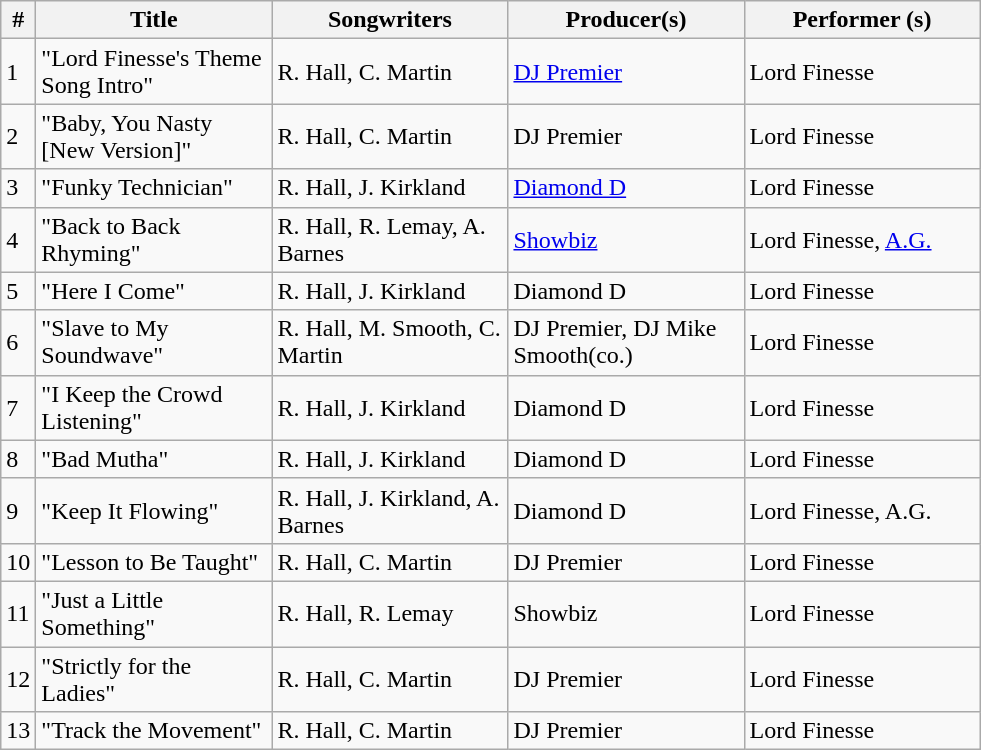<table class="wikitable">
<tr>
<th align="center">#</th>
<th align="center" width="150">Title</th>
<th align="center" width="150">Songwriters</th>
<th align="center" width="150">Producer(s)</th>
<th align="center" width="150">Performer (s)</th>
</tr>
<tr>
<td>1</td>
<td>"Lord Finesse's Theme Song Intro"</td>
<td>R. Hall, C. Martin</td>
<td><a href='#'>DJ Premier</a></td>
<td>Lord Finesse</td>
</tr>
<tr>
<td>2</td>
<td>"Baby, You Nasty [New Version]"</td>
<td>R. Hall, C. Martin</td>
<td>DJ Premier</td>
<td>Lord Finesse</td>
</tr>
<tr>
<td>3</td>
<td>"Funky Technician"</td>
<td>R. Hall, J. Kirkland</td>
<td><a href='#'>Diamond D</a></td>
<td>Lord Finesse</td>
</tr>
<tr>
<td>4</td>
<td>"Back to Back Rhyming"</td>
<td>R. Hall, R. Lemay, A. Barnes</td>
<td><a href='#'>Showbiz</a></td>
<td>Lord Finesse, <a href='#'>A.G.</a></td>
</tr>
<tr>
<td>5</td>
<td>"Here I Come"</td>
<td>R. Hall, J. Kirkland</td>
<td>Diamond D</td>
<td>Lord Finesse</td>
</tr>
<tr>
<td>6</td>
<td>"Slave to My Soundwave"</td>
<td>R. Hall, M. Smooth, C. Martin</td>
<td>DJ Premier, DJ Mike Smooth(co.)</td>
<td>Lord Finesse</td>
</tr>
<tr>
<td>7</td>
<td>"I Keep the Crowd Listening"</td>
<td>R. Hall, J. Kirkland</td>
<td>Diamond D</td>
<td>Lord Finesse</td>
</tr>
<tr>
<td>8</td>
<td>"Bad Mutha"</td>
<td>R. Hall, J. Kirkland</td>
<td>Diamond D</td>
<td>Lord Finesse</td>
</tr>
<tr>
<td>9</td>
<td>"Keep It Flowing"</td>
<td>R. Hall, J. Kirkland, A. Barnes</td>
<td>Diamond D</td>
<td>Lord Finesse, A.G.</td>
</tr>
<tr>
<td>10</td>
<td>"Lesson to Be Taught"</td>
<td>R. Hall, C. Martin</td>
<td>DJ Premier</td>
<td>Lord Finesse</td>
</tr>
<tr>
<td>11</td>
<td>"Just a Little Something"</td>
<td>R. Hall, R. Lemay</td>
<td>Showbiz</td>
<td>Lord Finesse</td>
</tr>
<tr>
<td>12</td>
<td>"Strictly for the Ladies"</td>
<td>R. Hall, C. Martin</td>
<td>DJ Premier</td>
<td>Lord Finesse</td>
</tr>
<tr>
<td>13</td>
<td>"Track the Movement"</td>
<td>R. Hall, C. Martin</td>
<td>DJ Premier</td>
<td>Lord Finesse</td>
</tr>
</table>
